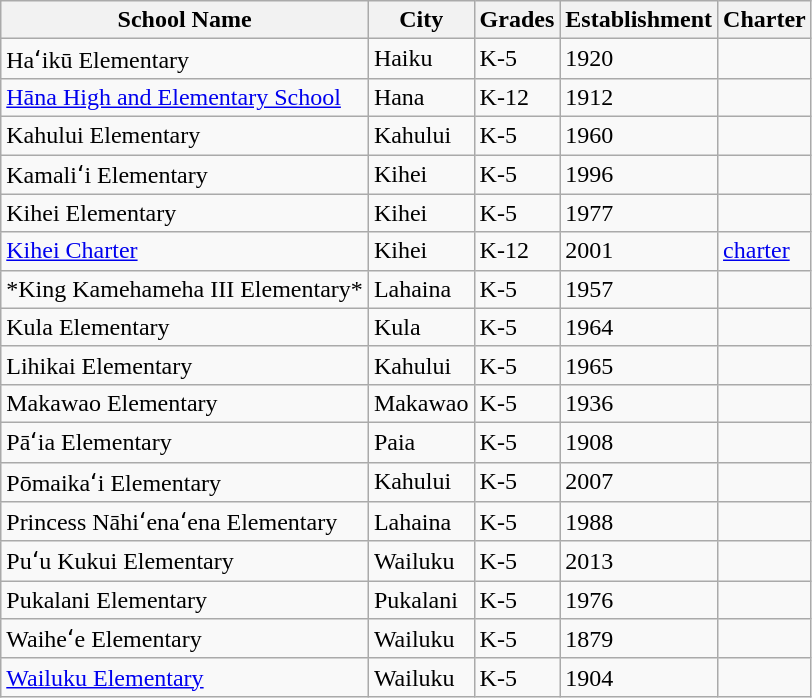<table class="wikitable">
<tr>
<th>School Name</th>
<th>City</th>
<th>Grades</th>
<th>Establishment</th>
<th>Charter</th>
</tr>
<tr>
<td>Haʻikū Elementary</td>
<td>Haiku</td>
<td>K-5</td>
<td>1920</td>
<td></td>
</tr>
<tr>
<td><a href='#'>Hāna High and Elementary School</a></td>
<td>Hana</td>
<td>K-12</td>
<td>1912</td>
<td></td>
</tr>
<tr>
<td>Kahului Elementary</td>
<td>Kahului</td>
<td>K-5</td>
<td>1960</td>
<td></td>
</tr>
<tr>
<td>Kamaliʻi Elementary</td>
<td>Kihei</td>
<td>K-5</td>
<td>1996</td>
<td></td>
</tr>
<tr>
<td>Kihei Elementary</td>
<td>Kihei</td>
<td>K-5</td>
<td>1977</td>
<td></td>
</tr>
<tr>
<td><a href='#'>Kihei Charter</a></td>
<td>Kihei</td>
<td>K-12</td>
<td>2001</td>
<td><a href='#'>charter</a></td>
</tr>
<tr>
<td>*King Kamehameha III Elementary*</td>
<td>Lahaina</td>
<td>K-5</td>
<td>1957</td>
<td></td>
</tr>
<tr>
<td>Kula Elementary</td>
<td>Kula</td>
<td>K-5</td>
<td>1964</td>
<td></td>
</tr>
<tr>
<td>Lihikai Elementary</td>
<td>Kahului</td>
<td>K-5</td>
<td>1965</td>
<td></td>
</tr>
<tr>
<td>Makawao Elementary</td>
<td>Makawao</td>
<td>K-5</td>
<td>1936</td>
<td></td>
</tr>
<tr>
<td>Pāʻia Elementary</td>
<td>Paia</td>
<td>K-5</td>
<td>1908</td>
<td></td>
</tr>
<tr>
<td>Pōmaikaʻi Elementary</td>
<td>Kahului</td>
<td>K-5</td>
<td>2007</td>
<td></td>
</tr>
<tr>
<td>Princess Nāhiʻenaʻena Elementary</td>
<td>Lahaina</td>
<td>K-5</td>
<td>1988</td>
<td></td>
</tr>
<tr>
<td>Puʻu Kukui Elementary</td>
<td>Wailuku</td>
<td>K-5</td>
<td>2013</td>
<td></td>
</tr>
<tr>
<td>Pukalani Elementary</td>
<td>Pukalani</td>
<td>K-5</td>
<td>1976</td>
<td></td>
</tr>
<tr>
<td>Waiheʻe Elementary</td>
<td>Wailuku</td>
<td>K-5</td>
<td>1879</td>
<td></td>
</tr>
<tr>
<td><a href='#'>Wailuku Elementary</a></td>
<td>Wailuku</td>
<td>K-5</td>
<td>1904</td>
<td></td>
</tr>
</table>
